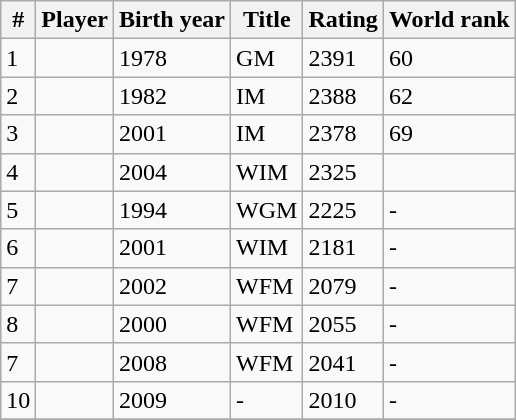<table class="wikitable sortable">
<tr>
<th>#</th>
<th>Player</th>
<th>Birth year</th>
<th>Title</th>
<th>Rating</th>
<th>World rank</th>
</tr>
<tr>
<td>1</td>
<td></td>
<td>1978</td>
<td>GM</td>
<td>2391</td>
<td>60</td>
</tr>
<tr>
<td>2</td>
<td></td>
<td>1982</td>
<td>IM</td>
<td>2388</td>
<td>62</td>
</tr>
<tr>
<td>3</td>
<td></td>
<td>2001</td>
<td>IM</td>
<td>2378</td>
<td>69</td>
</tr>
<tr>
<td>4</td>
<td></td>
<td>2004</td>
<td>WIM</td>
<td>2325</td>
<td></td>
</tr>
<tr>
<td>5</td>
<td></td>
<td>1994</td>
<td>WGM</td>
<td>2225</td>
<td>-</td>
</tr>
<tr>
<td>6</td>
<td></td>
<td>2001</td>
<td>WIM</td>
<td>2181</td>
<td>-</td>
</tr>
<tr>
<td>7</td>
<td></td>
<td>2002</td>
<td>WFM</td>
<td>2079</td>
<td>-</td>
</tr>
<tr>
<td>8</td>
<td></td>
<td>2000</td>
<td>WFM</td>
<td>2055</td>
<td>-</td>
</tr>
<tr>
<td>7</td>
<td></td>
<td>2008</td>
<td>WFM</td>
<td>2041</td>
<td>-</td>
</tr>
<tr>
<td>10</td>
<td></td>
<td>2009</td>
<td>-</td>
<td>2010</td>
<td>-</td>
</tr>
<tr>
</tr>
</table>
